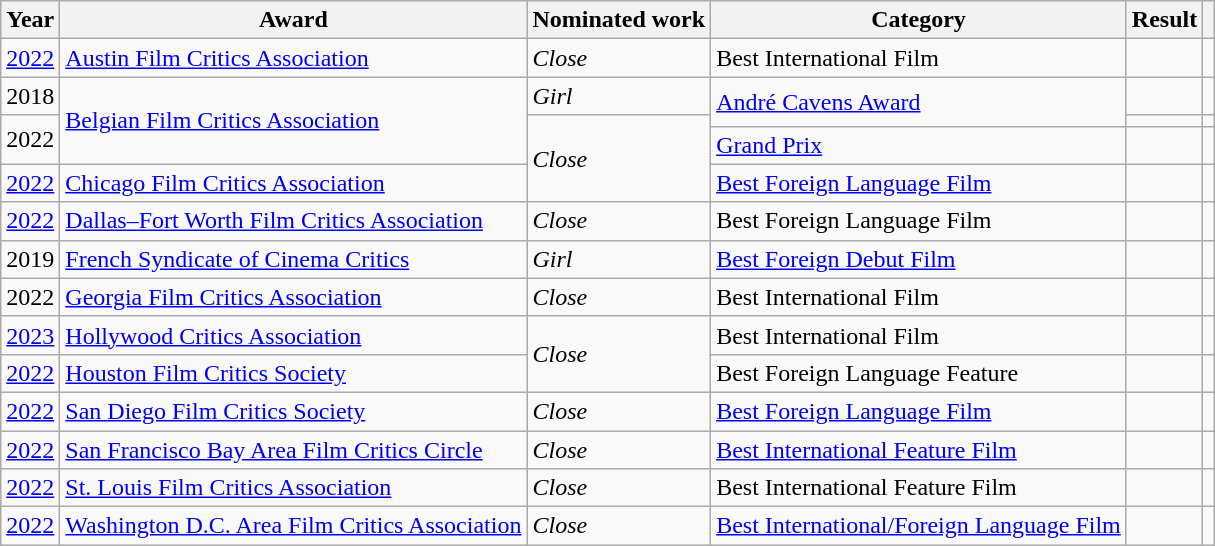<table class="wikitable sortable">
<tr>
<th>Year</th>
<th>Award</th>
<th>Nominated work</th>
<th>Category</th>
<th>Result</th>
<th class="unsortable"></th>
</tr>
<tr>
<td><a href='#'>2022</a></td>
<td><a href='#'>Austin Film Critics Association</a></td>
<td><em>Close</em></td>
<td>Best International Film</td>
<td></td>
<td></td>
</tr>
<tr>
<td>2018</td>
<td rowspan="3"><a href='#'>Belgian Film Critics Association</a></td>
<td><em>Girl</em></td>
<td rowspan="2"><a href='#'>André Cavens Award</a></td>
<td></td>
<td></td>
</tr>
<tr>
<td rowspan="2">2022</td>
<td rowspan="3"><em>Close</em></td>
<td></td>
<td></td>
</tr>
<tr>
<td><a href='#'>Grand Prix</a></td>
<td></td>
<td></td>
</tr>
<tr>
<td><a href='#'>2022</a></td>
<td><a href='#'>Chicago Film Critics Association</a></td>
<td><a href='#'>Best Foreign Language Film</a></td>
<td></td>
<td></td>
</tr>
<tr>
<td><a href='#'>2022</a></td>
<td><a href='#'>Dallas–Fort Worth Film Critics Association</a></td>
<td><em>Close</em></td>
<td>Best Foreign Language Film</td>
<td></td>
<td></td>
</tr>
<tr>
<td>2019</td>
<td><a href='#'>French Syndicate of Cinema Critics</a></td>
<td><em>Girl</em></td>
<td><a href='#'>Best Foreign Debut Film</a></td>
<td></td>
<td></td>
</tr>
<tr>
<td>2022</td>
<td><a href='#'>Georgia Film Critics Association</a></td>
<td><em>Close</em></td>
<td>Best International Film</td>
<td></td>
<td></td>
</tr>
<tr>
<td><a href='#'>2023</a></td>
<td><a href='#'>Hollywood Critics Association</a></td>
<td rowspan="2"><em>Close</em></td>
<td>Best International Film</td>
<td></td>
<td></td>
</tr>
<tr>
<td><a href='#'>2022</a></td>
<td><a href='#'>Houston Film Critics Society</a></td>
<td>Best Foreign Language Feature</td>
<td></td>
<td></td>
</tr>
<tr>
<td><a href='#'>2022</a></td>
<td><a href='#'>San Diego Film Critics Society</a></td>
<td><em>Close</em></td>
<td><a href='#'>Best Foreign Language Film</a></td>
<td></td>
<td></td>
</tr>
<tr>
<td><a href='#'>2022</a></td>
<td><a href='#'>San Francisco Bay Area Film Critics Circle</a></td>
<td><em>Close</em></td>
<td><a href='#'>Best International Feature Film</a></td>
<td></td>
<td></td>
</tr>
<tr>
<td><a href='#'>2022</a></td>
<td><a href='#'>St. Louis Film Critics Association</a></td>
<td><em>Close</em></td>
<td>Best International Feature Film</td>
<td></td>
<td></td>
</tr>
<tr>
<td><a href='#'>2022</a></td>
<td><a href='#'>Washington D.C. Area Film Critics Association</a></td>
<td><em>Close</em></td>
<td><a href='#'>Best International/Foreign Language Film</a></td>
<td></td>
<td></td>
</tr>
</table>
